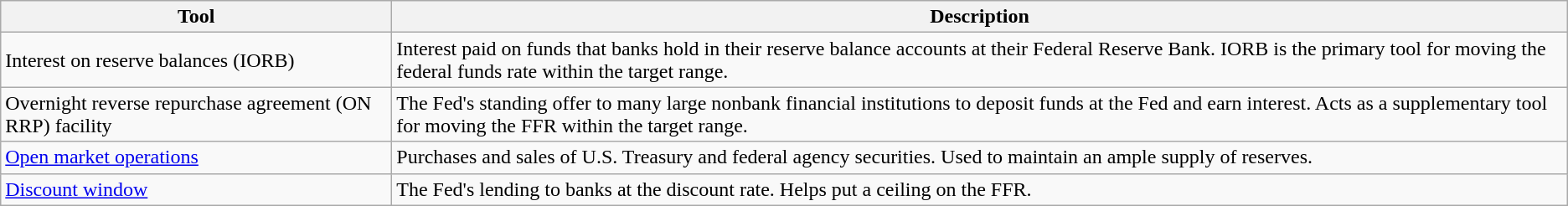<table class="wikitable">
<tr>
<th>Tool</th>
<th>Description</th>
</tr>
<tr>
<td>Interest on reserve balances (IORB)</td>
<td>Interest paid on funds that banks hold in their reserve balance accounts at their Federal Reserve Bank. IORB is the primary tool for moving the federal funds rate within the target range.</td>
</tr>
<tr>
<td>Overnight reverse repurchase agreement (ON RRP) facility</td>
<td>The Fed's standing offer to many large nonbank financial institutions to deposit funds at the Fed and earn interest. Acts as a supplementary tool for moving the FFR within the target range.</td>
</tr>
<tr>
<td><a href='#'>Open market operations</a></td>
<td>Purchases and sales of U.S. Treasury and federal agency securities. Used to maintain an ample supply of reserves.</td>
</tr>
<tr>
<td><a href='#'>Discount window</a></td>
<td>The Fed's lending to banks at the discount rate. Helps put a ceiling on the FFR.</td>
</tr>
</table>
